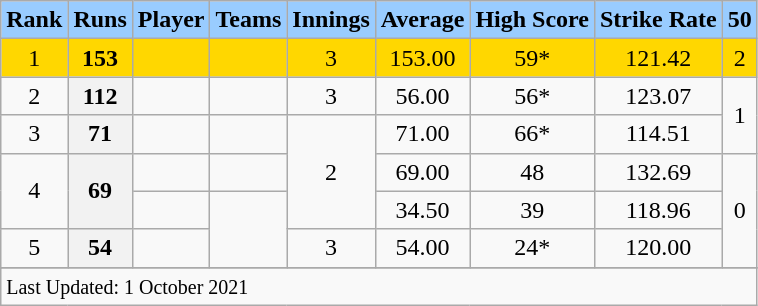<table class="wikitable plainrowheaders sortable">
<tr>
<th scope=col style="background:#9cf;">Rank</th>
<th scope=col style="background:#9cf;">Runs</th>
<th scope=col style="background:#9cf;">Player</th>
<th scope=col style="background:#9cf;">Teams</th>
<th scope=col style="background:#9cf;">Innings</th>
<th scope=col style="background:#9cf;">Average</th>
<th scope=col style="background:#9cf;">High Score</th>
<th scope=col style="background:#9cf;">Strike Rate</th>
<th scope=col style="background:#9cf;">50</th>
</tr>
<tr>
<td style="text-align:center; background:gold;">1</td>
<th scope="row"  style="text-align:center; background:gold;"><strong>153</strong></th>
<td style="background:gold;"></td>
<td style="text-align:center; background:gold;"></td>
<td style="text-align:center; background:gold;">3</td>
<td style="text-align:center; background:gold;">153.00</td>
<td style="text-align:center; background:gold;">59*</td>
<td style="text-align:center; background:gold;">121.42</td>
<td style="text-align:center; background:gold;">2</td>
</tr>
<tr>
<td align=center>2</td>
<th scope=row style=text-align:center;><strong>112</strong></th>
<td></td>
<td align=center></td>
<td align=center>3</td>
<td align=center>56.00</td>
<td align=center>56*</td>
<td align=center>123.07</td>
<td align=center rowspan=2>1</td>
</tr>
<tr>
<td align=center>3</td>
<th scope=row style=text-align:center;><strong>71</strong></th>
<td></td>
<td align=center></td>
<td align=center rowspan=3>2</td>
<td align=center>71.00</td>
<td align=center>66*</td>
<td align=center>114.51</td>
</tr>
<tr>
<td align=center rowspan=2>4</td>
<th scope=row style=text-align:center; rowspan=2><strong>69</strong></th>
<td></td>
<td align=center></td>
<td align=center>69.00</td>
<td align=center>48</td>
<td align=center>132.69</td>
<td align=center rowspan=3>0</td>
</tr>
<tr>
<td></td>
<td align=center rowspan=2></td>
<td align=center>34.50</td>
<td align=center>39</td>
<td align=center>118.96</td>
</tr>
<tr>
<td align=center>5</td>
<th scope=row style=text-align:center;><strong>54</strong></th>
<td></td>
<td align=center>3</td>
<td align=center>54.00</td>
<td align=center>24*</td>
<td align=center>120.00</td>
</tr>
<tr>
</tr>
<tr class=sortbottom>
<td colspan=9><small>Last Updated: 1 October 2021</small></td>
</tr>
</table>
